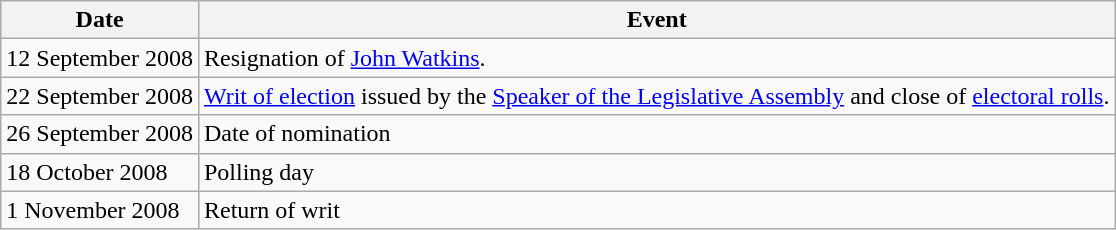<table class="wikitable">
<tr>
<th>Date</th>
<th>Event</th>
</tr>
<tr>
<td>12 September 2008</td>
<td>Resignation of <a href='#'>John Watkins</a>.</td>
</tr>
<tr>
<td>22 September 2008</td>
<td><a href='#'>Writ of election</a> issued by the <a href='#'>Speaker of the Legislative Assembly</a> and close of <a href='#'>electoral rolls</a>.</td>
</tr>
<tr>
<td>26 September 2008</td>
<td>Date of nomination</td>
</tr>
<tr>
<td>18 October 2008</td>
<td>Polling day</td>
</tr>
<tr>
<td>1 November 2008</td>
<td>Return of writ</td>
</tr>
</table>
